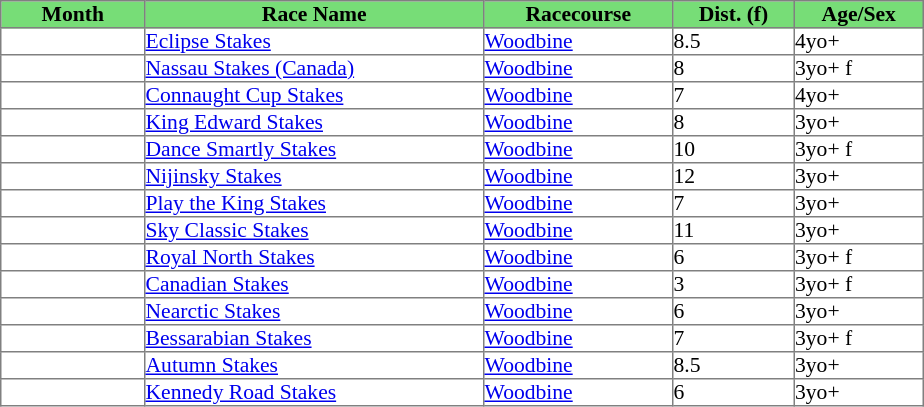<table class = "sortable" | border="1" cellpadding="0" style="border-collapse: collapse; font-size:90%">
<tr bgcolor="#77dd77" align="center">
<th>Month</th>
<th>Race Name</th>
<th>Racecourse</th>
<th>Dist. (f)</th>
<th>Age/Sex</th>
</tr>
<tr>
<td width=95px></td>
<td width=225px><a href='#'>Eclipse Stakes</a></td>
<td width=125px><a href='#'>Woodbine</a></td>
<td width=80px>8.5</td>
<td width=85px>4yo+</td>
</tr>
<tr>
<td></td>
<td><a href='#'>Nassau Stakes (Canada)</a></td>
<td><a href='#'>Woodbine</a></td>
<td>8</td>
<td>3yo+ f</td>
</tr>
<tr>
<td></td>
<td><a href='#'>Connaught Cup Stakes</a></td>
<td><a href='#'>Woodbine</a></td>
<td>7</td>
<td>4yo+</td>
</tr>
<tr>
<td></td>
<td><a href='#'>King Edward Stakes</a></td>
<td><a href='#'>Woodbine</a></td>
<td>8</td>
<td>3yo+</td>
</tr>
<tr>
<td></td>
<td><a href='#'>Dance Smartly Stakes</a></td>
<td><a href='#'>Woodbine</a></td>
<td>10</td>
<td>3yo+ f</td>
</tr>
<tr>
<td></td>
<td><a href='#'>Nijinsky Stakes</a></td>
<td><a href='#'>Woodbine</a></td>
<td>12</td>
<td>3yo+</td>
</tr>
<tr>
<td></td>
<td><a href='#'>Play the King Stakes</a></td>
<td><a href='#'>Woodbine</a></td>
<td>7</td>
<td>3yo+</td>
</tr>
<tr>
<td></td>
<td><a href='#'>Sky Classic Stakes</a></td>
<td><a href='#'>Woodbine</a></td>
<td>11</td>
<td>3yo+</td>
</tr>
<tr>
<td></td>
<td><a href='#'>Royal North Stakes</a></td>
<td><a href='#'>Woodbine</a></td>
<td>6</td>
<td>3yo+ f</td>
</tr>
<tr>
<td></td>
<td><a href='#'>Canadian Stakes</a></td>
<td><a href='#'>Woodbine</a></td>
<td>3</td>
<td>3yo+ f</td>
</tr>
<tr>
<td></td>
<td><a href='#'>Nearctic Stakes</a></td>
<td><a href='#'>Woodbine</a></td>
<td>6</td>
<td>3yo+</td>
</tr>
<tr>
<td></td>
<td><a href='#'>Bessarabian Stakes</a></td>
<td><a href='#'>Woodbine</a></td>
<td>7</td>
<td>3yo+ f</td>
</tr>
<tr>
<td></td>
<td><a href='#'>Autumn Stakes</a></td>
<td><a href='#'>Woodbine</a></td>
<td>8.5</td>
<td>3yo+</td>
</tr>
<tr>
<td></td>
<td><a href='#'>Kennedy Road Stakes</a></td>
<td><a href='#'>Woodbine</a></td>
<td>6</td>
<td>3yo+</td>
</tr>
</table>
